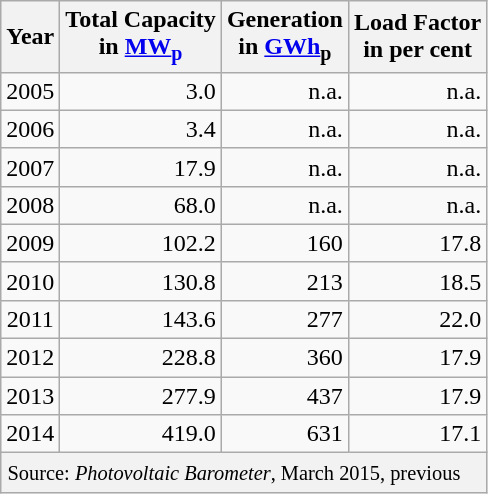<table class="wikitable" style="text-align: right;">
<tr>
<th>Year</th>
<th>Total Capacity<br>in <a href='#'>MW</a><a href='#'><sub>p</sub></a></th>
<th>Generation<br>in <a href='#'>GWh</a><sub>p</sub></th>
<th>Load Factor<br>in per cent</th>
</tr>
<tr>
<td align=center>2005</td>
<td>3.0</td>
<td>n.a.</td>
<td>n.a.</td>
</tr>
<tr>
<td align=center>2006</td>
<td>3.4</td>
<td>n.a.</td>
<td>n.a.</td>
</tr>
<tr>
<td align=center>2007</td>
<td>17.9</td>
<td>n.a.</td>
<td>n.a.</td>
</tr>
<tr>
<td align=center>2008</td>
<td>68.0</td>
<td>n.a.</td>
<td>n.a.</td>
</tr>
<tr>
<td align=center>2009</td>
<td>102.2</td>
<td>160</td>
<td>17.8</td>
</tr>
<tr>
<td align=center>2010</td>
<td>130.8</td>
<td>213</td>
<td>18.5</td>
</tr>
<tr>
<td align=center>2011</td>
<td>143.6</td>
<td>277</td>
<td>22.0</td>
</tr>
<tr>
<td align=center>2012</td>
<td>228.8</td>
<td>360</td>
<td>17.9</td>
</tr>
<tr>
<td align=center>2013</td>
<td>277.9</td>
<td>437</td>
<td>17.9</td>
</tr>
<tr>
<td align=center>2014</td>
<td>419.0</td>
<td>631</td>
<td>17.1</td>
</tr>
<tr>
<th colspan=4 style="font-weight: normal; font-size: 0.85em; text-align: left; padding: 6px 3px 4px 4px;">Source: <em>Photovoltaic Barometer</em>, March 2015, previous</th>
</tr>
</table>
